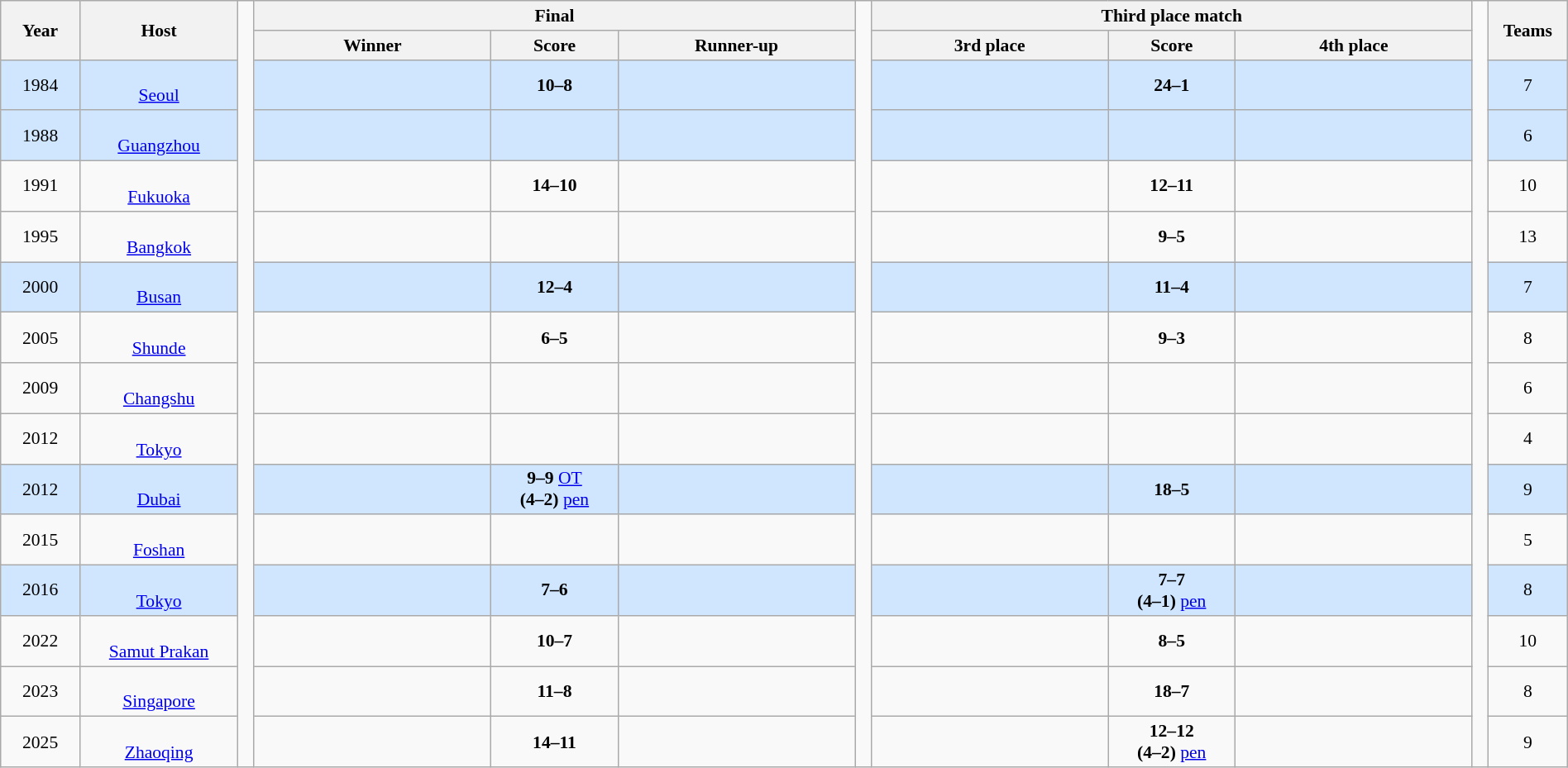<table class="wikitable" style="font-size:90%; width: 100%; text-align: center;">
<tr>
<th rowspan=2 width=5%>Year</th>
<th rowspan=2 width=10%>Host</th>
<td width=1% rowspan=16></td>
<th colspan=3>Final</th>
<td width=1% rowspan=16></td>
<th colspan=3>Third place match</th>
<td width=1% rowspan=16></td>
<th rowspan=2 width=5%>Teams</th>
</tr>
<tr>
<th width=15%>Winner</th>
<th width=8%>Score</th>
<th width=15%>Runner-up</th>
<th width=15%>3rd place</th>
<th width=8%>Score</th>
<th width=15%>4th place</th>
</tr>
<tr style="background: #D0E6FF;">
<td>1984<br></td>
<td><br><a href='#'>Seoul</a></td>
<td><strong></strong></td>
<td><strong>10–8</strong></td>
<td></td>
<td></td>
<td><strong>24–1</strong></td>
<td></td>
<td>7</td>
</tr>
<tr style="background: #D0E6FF;">
<td>1988<br></td>
<td><br><a href='#'>Guangzhou</a></td>
<td><strong></strong></td>
<td></td>
<td></td>
<td></td>
<td></td>
<td></td>
<td>6</td>
</tr>
<tr>
<td>1991<br></td>
<td><br><a href='#'>Fukuoka</a></td>
<td><strong></strong></td>
<td><strong>14–10</strong></td>
<td></td>
<td></td>
<td><strong>12–11</strong></td>
<td></td>
<td>10</td>
</tr>
<tr>
<td>1995<br></td>
<td><br><a href='#'>Bangkok</a></td>
<td><strong></strong></td>
<td></td>
<td></td>
<td></td>
<td><strong>9–5</strong></td>
<td></td>
<td>13</td>
</tr>
<tr style="background: #D0E6FF;">
<td>2000<br></td>
<td><br><a href='#'>Busan</a></td>
<td><strong></strong></td>
<td><strong>12–4</strong></td>
<td></td>
<td></td>
<td><strong>11–4</strong></td>
<td></td>
<td>7</td>
</tr>
<tr>
<td>2005<br></td>
<td><br><a href='#'>Shunde</a></td>
<td><strong></strong></td>
<td><strong>6–5</strong></td>
<td></td>
<td></td>
<td><strong>9–3</strong></td>
<td></td>
<td>8</td>
</tr>
<tr>
<td>2009<br></td>
<td><br><a href='#'>Changshu</a></td>
<td><strong></strong></td>
<td></td>
<td></td>
<td></td>
<td></td>
<td></td>
<td>6</td>
</tr>
<tr>
<td>2012<br></td>
<td><br><a href='#'>Tokyo</a></td>
<td><strong></strong></td>
<td></td>
<td></td>
<td></td>
<td></td>
<td></td>
<td>4</td>
</tr>
<tr style="background: #D0E6FF;">
<td>2012<br></td>
<td><br><a href='#'>Dubai</a></td>
<td><strong></strong></td>
<td><strong>9–9</strong> <a href='#'>OT</a><br><strong>(4–2)</strong> <a href='#'>pen</a></td>
<td></td>
<td></td>
<td><strong>18–5</strong></td>
<td></td>
<td>9</td>
</tr>
<tr>
<td>2015<br></td>
<td><br><a href='#'>Foshan</a></td>
<td><strong></strong></td>
<td></td>
<td></td>
<td></td>
<td></td>
<td></td>
<td>5</td>
</tr>
<tr style="background: #D0E6FF;">
<td>2016<br></td>
<td><br><a href='#'>Tokyo</a></td>
<td><strong></strong></td>
<td><strong>7–6</strong></td>
<td></td>
<td></td>
<td><strong>7–7</strong><br><strong>(4–1)</strong> <a href='#'>pen</a></td>
<td></td>
<td>8</td>
</tr>
<tr>
<td>2022<br></td>
<td><br><a href='#'>Samut Prakan</a></td>
<td><strong></strong></td>
<td><strong>10–7</strong></td>
<td></td>
<td></td>
<td><strong>8–5</strong></td>
<td></td>
<td>10</td>
</tr>
<tr>
<td>2023<br></td>
<td><br><a href='#'>Singapore</a></td>
<td><strong></strong></td>
<td><strong>11–8</strong></td>
<td></td>
<td></td>
<td><strong>18–7</strong></td>
<td></td>
<td>8</td>
</tr>
<tr>
<td>2025<br></td>
<td><br><a href='#'>Zhaoqing</a></td>
<td><strong></strong></td>
<td><strong>14–11</strong></td>
<td></td>
<td></td>
<td><strong>12–12</strong><br><strong>(4–2)</strong> <a href='#'>pen</a></td>
<td></td>
<td>9</td>
</tr>
</table>
